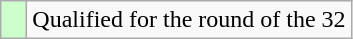<table class=wikitable>
<tr>
<td width=10px style="background-color:#ccffcc;"></td>
<td>Qualified for the round of the 32</td>
</tr>
</table>
